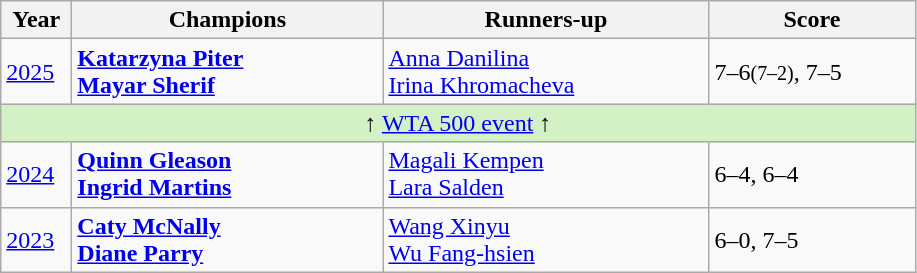<table class="wikitable">
<tr>
<th style="width:40px">Year</th>
<th style="width:200px">Champions</th>
<th style="width:210px">Runners-up</th>
<th style="width:130px" class="unsortable">Score</th>
</tr>
<tr>
<td><a href='#'>2025</a></td>
<td> <strong><a href='#'>Katarzyna Piter</a></strong> <br>  <strong><a href='#'>Mayar Sherif</a></strong></td>
<td> <a href='#'>Anna Danilina</a> <br>  <a href='#'>Irina Khromacheva</a></td>
<td>7–6<small>(7–2)</small>, 7–5</td>
</tr>
<tr>
<td colspan="4" align="center" bgcolor=D4F1C5>↑ <a href='#'>WTA 500 event</a> ↑</td>
</tr>
<tr>
<td><a href='#'>2024</a></td>
<td> <strong><a href='#'>Quinn Gleason</a></strong> <br>  <strong><a href='#'>Ingrid Martins</a></strong></td>
<td> <a href='#'>Magali Kempen</a> <br>  <a href='#'>Lara Salden</a></td>
<td>6–4, 6–4</td>
</tr>
<tr>
<td><a href='#'>2023</a></td>
<td> <strong><a href='#'>Caty McNally</a></strong> <br>  <strong><a href='#'>Diane Parry</a></strong></td>
<td> <a href='#'>Wang Xinyu</a> <br>  <a href='#'>Wu Fang-hsien</a></td>
<td>6–0, 7–5</td>
</tr>
</table>
